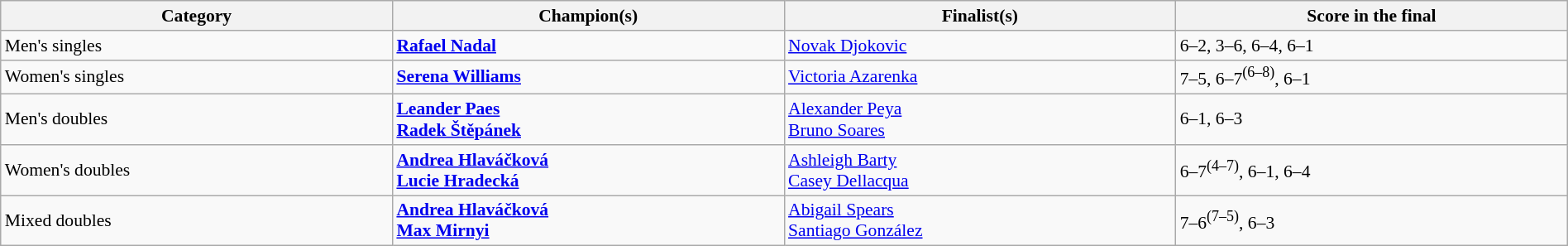<table class="wikitable" style="font-size:90%;" width=100%>
<tr>
<th width=25%>Category</th>
<th width=25%>Champion(s)</th>
<th width=25%>Finalist(s)</th>
<th width=25%>Score in the final</th>
</tr>
<tr>
<td>Men's singles</td>
<td> <strong><a href='#'>Rafael Nadal</a></strong></td>
<td> <a href='#'>Novak Djokovic</a></td>
<td>6–2, 3–6, 6–4, 6–1</td>
</tr>
<tr>
<td>Women's singles</td>
<td> <strong><a href='#'>Serena Williams</a></strong></td>
<td> <a href='#'>Victoria Azarenka</a></td>
<td>7–5, 6–7<sup>(6–8)</sup>, 6–1</td>
</tr>
<tr>
<td>Men's doubles</td>
<td> <strong><a href='#'>Leander Paes</a></strong><br> <strong><a href='#'>Radek Štěpánek</a></strong></td>
<td> <a href='#'>Alexander Peya</a><br> <a href='#'>Bruno Soares</a></td>
<td>6–1, 6–3</td>
</tr>
<tr>
<td>Women's doubles</td>
<td> <strong><a href='#'>Andrea Hlaváčková</a></strong> <br>  <strong><a href='#'>Lucie Hradecká</a></strong></td>
<td> <a href='#'>Ashleigh Barty</a> <br>  <a href='#'>Casey Dellacqua</a></td>
<td>6–7<sup>(4–7)</sup>, 6–1, 6–4</td>
</tr>
<tr>
<td>Mixed doubles</td>
<td> <strong><a href='#'>Andrea Hlaváčková</a></strong> <br>  <strong><a href='#'>Max Mirnyi</a></strong></td>
<td> <a href='#'>Abigail Spears</a> <br>  <a href='#'>Santiago González</a></td>
<td>7–6<sup>(7–5)</sup>, 6–3</td>
</tr>
</table>
